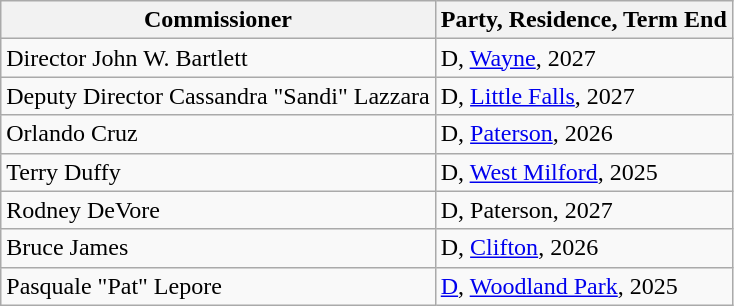<table class="wikitable sortable">
<tr>
<th>Commissioner</th>
<th>Party, Residence, Term End</th>
</tr>
<tr>
<td>Director John W. Bartlett</td>
<td>D, <a href='#'>Wayne</a>, 2027</td>
</tr>
<tr>
<td>Deputy Director Cassandra "Sandi" Lazzara</td>
<td>D, <a href='#'>Little Falls</a>, 2027</td>
</tr>
<tr>
<td>Orlando Cruz</td>
<td>D, <a href='#'>Paterson</a>, 2026</td>
</tr>
<tr>
<td>Terry Duffy</td>
<td>D, <a href='#'>West Milford</a>, 2025</td>
</tr>
<tr>
<td>Rodney DeVore</td>
<td>D, Paterson, 2027</td>
</tr>
<tr>
<td>Bruce James</td>
<td>D, <a href='#'>Clifton</a>, 2026</td>
</tr>
<tr>
<td>Pasquale "Pat" Lepore</td>
<td><a href='#'>D</a>, <a href='#'>Woodland Park</a>, 2025</td>
</tr>
</table>
